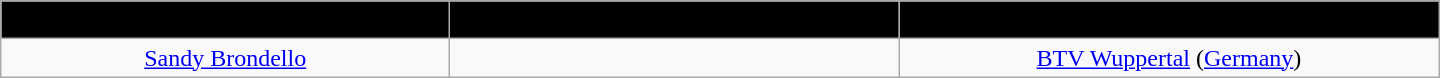<table class="wikitable" style="text-align:center; width:60em">
<tr>
<th style="background: #010101" width="10%"><span>Player</span></th>
<th style="background: #010101" width="10%"><span>Nationality</span></th>
<th style="background: #010101" width="10%"><span>School/Team/Country</span></th>
</tr>
<tr>
<td><a href='#'>Sandy Brondello</a></td>
<td></td>
<td><a href='#'>BTV Wuppertal</a> (<a href='#'>Germany</a>)</td>
</tr>
</table>
